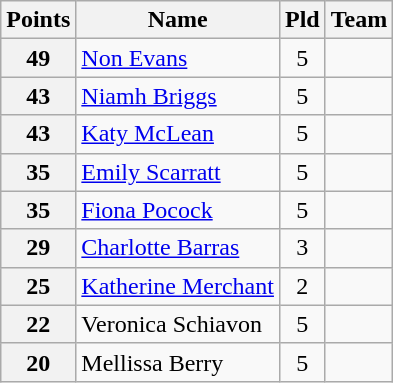<table class="wikitable">
<tr>
<th>Points</th>
<th>Name</th>
<th>Pld</th>
<th>Team</th>
</tr>
<tr>
<th align="center">49</th>
<td><a href='#'>Non Evans</a></td>
<td align="center">5</td>
<td></td>
</tr>
<tr>
<th align="center">43</th>
<td><a href='#'>Niamh Briggs</a></td>
<td align="center">5</td>
<td></td>
</tr>
<tr>
<th align="center">43</th>
<td><a href='#'>Katy McLean</a></td>
<td align="center">5</td>
<td></td>
</tr>
<tr>
<th align="center">35</th>
<td><a href='#'>Emily Scarratt</a></td>
<td align="center">5</td>
<td></td>
</tr>
<tr>
<th align="center">35</th>
<td><a href='#'>Fiona Pocock</a></td>
<td align="center">5</td>
<td></td>
</tr>
<tr>
<th align="center">29</th>
<td><a href='#'>Charlotte Barras</a></td>
<td align="center">3</td>
<td></td>
</tr>
<tr>
<th align="center">25</th>
<td><a href='#'>Katherine Merchant</a></td>
<td align="center">2</td>
<td></td>
</tr>
<tr>
<th align="center">22</th>
<td>Veronica Schiavon</td>
<td align="center">5</td>
<td></td>
</tr>
<tr>
<th align="center">20</th>
<td>Mellissa Berry</td>
<td align="center">5</td>
<td></td>
</tr>
</table>
